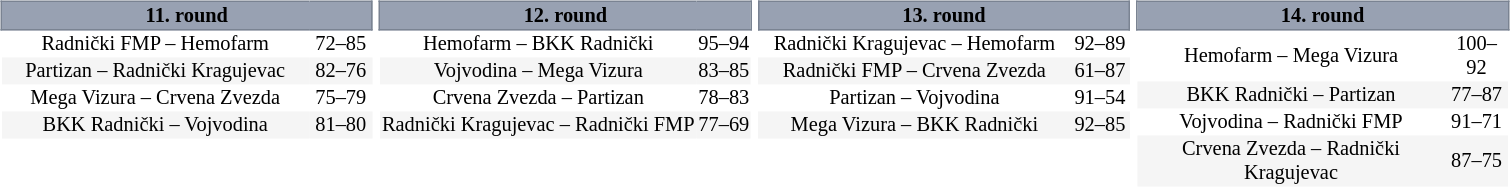<table width=100%>
<tr>
<td width=20% valign="top"><br><table border=0 cellspacing=0 cellpadding=1em style="font-size: 85%; border-collapse: collapse;" width=100%>
<tr>
<td colspan=5 bgcolor=#98A1B2 style="border:1px solid #7A8392;text-align:center;"><span><strong>11. round</strong></span></td>
</tr>
<tr align=center bgcolor=#FFFFFF>
<td>Radnički FMP – Hemofarm</td>
<td>72–85</td>
</tr>
<tr align=center bgcolor=#f5f5f5>
<td>Partizan – Radnički Kragujevac</td>
<td>82–76</td>
</tr>
<tr align=center bgcolor=#FFFFFF>
<td>Mega Vizura – Crvena Zvezda</td>
<td>75–79</td>
</tr>
<tr align=center bgcolor=#f5f5f5>
<td>BKK Radnički – Vojvodina</td>
<td>81–80</td>
</tr>
</table>
</td>
<td width=20% valign="top"><br><table border=0 cellspacing=0 cellpadding=1em style="font-size: 85%; border-collapse: collapse;" width=100%>
<tr>
<td colspan=5 bgcolor=#98A1B2 style="border:1px solid #7A8392;text-align:center;"><span><strong>12. round</strong></span></td>
</tr>
<tr align=center bgcolor=#FFFFFF>
<td>Hemofarm – BKK Radnički</td>
<td>95–94</td>
</tr>
<tr align=center bgcolor=#f5f5f5>
<td>Vojvodina – Mega Vizura</td>
<td>83–85</td>
</tr>
<tr align=center bgcolor=#FFFFFF>
<td>Crvena Zvezda – Partizan</td>
<td>78–83</td>
</tr>
<tr align=center bgcolor=#f5f5f5>
<td>Radnički Kragujevac – Radnički FMP</td>
<td>77–69</td>
</tr>
</table>
</td>
<td width=20% valign="top"><br><table border=0 cellspacing=0 cellpadding=1em style="font-size: 85%; border-collapse: collapse;" width=100%>
<tr>
<td colspan=5 bgcolor=#98A1B2 style="border:1px solid #7A8392;text-align:center;"><span><strong>13. round</strong></span></td>
</tr>
<tr align=center bgcolor=#FFFFFF>
<td>Radnički Kragujevac – Hemofarm</td>
<td>92–89</td>
</tr>
<tr align=center bgcolor=#f5f5f5>
<td>Radnički FMP – Crvena Zvezda</td>
<td>61–87</td>
</tr>
<tr align=center bgcolor=#FFFFFF>
<td>Partizan – Vojvodina</td>
<td>91–54</td>
</tr>
<tr align=center bgcolor=#f5f5f5>
<td>Mega Vizura – BKK Radnički</td>
<td>92–85</td>
</tr>
</table>
</td>
<td width=20% valign="top"><br><table border=0 cellspacing=0 cellpadding=1em style="font-size: 85%; border-collapse: collapse;" width=100%>
<tr>
<td colspan=5 bgcolor=#98A1B2 style="border:1px solid #7A8392;text-align:center;"><span><strong>14. round</strong></span></td>
</tr>
<tr align=center bgcolor=#FFFFFF>
<td>Hemofarm – Mega Vizura</td>
<td>100–92</td>
</tr>
<tr align=center bgcolor=#f5f5f5>
<td>BKK Radnički – Partizan</td>
<td>77–87</td>
</tr>
<tr align=center bgcolor=#FFFFFF>
<td>Vojvodina – Radnički FMP</td>
<td>91–71</td>
</tr>
<tr align=center bgcolor=#f5f5f5>
<td>Crvena Zvezda – Radnički Kragujevac</td>
<td>87–75</td>
</tr>
</table>
</td>
<td width=20% valign="top"></td>
</tr>
</table>
